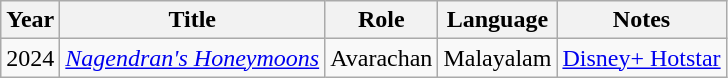<table class="wikitable sortable">
<tr>
<th scope="col">Year</th>
<th scope="col">Title</th>
<th scope="col">Role</th>
<th scope="col">Language</th>
<th scope="col" class="unsortable">Notes</th>
</tr>
<tr>
<td>2024</td>
<td><em><a href='#'>Nagendran's Honeymoons</a></em></td>
<td>Avarachan</td>
<td>Malayalam</td>
<td><a href='#'>Disney+ Hotstar</a></td>
</tr>
</table>
